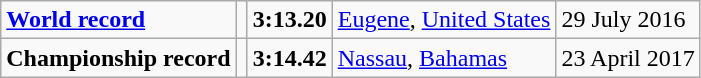<table class="wikitable">
<tr>
<td><strong><a href='#'>World record</a></strong></td>
<td></td>
<td><strong>3:13.20</strong></td>
<td> <a href='#'>Eugene</a>, <a href='#'>United States</a></td>
<td>29 July 2016</td>
</tr>
<tr>
<td><strong>Championship record</strong></td>
<td></td>
<td><strong>3:14.42</strong></td>
<td> <a href='#'>Nassau</a>, <a href='#'>Bahamas</a></td>
<td>23 April 2017</td>
</tr>
</table>
